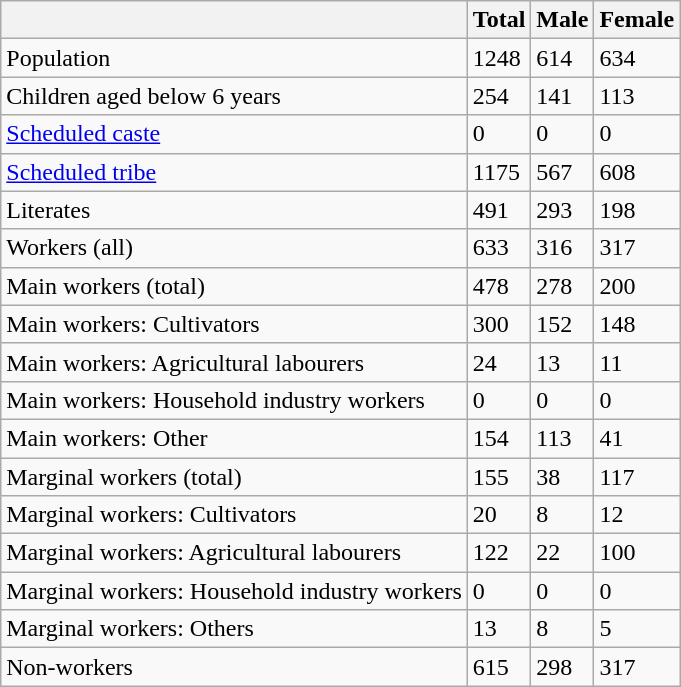<table class="wikitable sortable">
<tr>
<th></th>
<th>Total</th>
<th>Male</th>
<th>Female</th>
</tr>
<tr>
<td>Population</td>
<td>1248</td>
<td>614</td>
<td>634</td>
</tr>
<tr>
<td>Children aged below 6 years</td>
<td>254</td>
<td>141</td>
<td>113</td>
</tr>
<tr>
<td><a href='#'>Scheduled caste</a></td>
<td>0</td>
<td>0</td>
<td>0</td>
</tr>
<tr>
<td><a href='#'>Scheduled tribe</a></td>
<td>1175</td>
<td>567</td>
<td>608</td>
</tr>
<tr>
<td>Literates</td>
<td>491</td>
<td>293</td>
<td>198</td>
</tr>
<tr>
<td>Workers (all)</td>
<td>633</td>
<td>316</td>
<td>317</td>
</tr>
<tr>
<td>Main workers (total)</td>
<td>478</td>
<td>278</td>
<td>200</td>
</tr>
<tr>
<td>Main workers: Cultivators</td>
<td>300</td>
<td>152</td>
<td>148</td>
</tr>
<tr>
<td>Main workers: Agricultural labourers</td>
<td>24</td>
<td>13</td>
<td>11</td>
</tr>
<tr>
<td>Main workers: Household industry workers</td>
<td>0</td>
<td>0</td>
<td>0</td>
</tr>
<tr>
<td>Main workers: Other</td>
<td>154</td>
<td>113</td>
<td>41</td>
</tr>
<tr>
<td>Marginal workers (total)</td>
<td>155</td>
<td>38</td>
<td>117</td>
</tr>
<tr>
<td>Marginal workers: Cultivators</td>
<td>20</td>
<td>8</td>
<td>12</td>
</tr>
<tr>
<td>Marginal workers: Agricultural labourers</td>
<td>122</td>
<td>22</td>
<td>100</td>
</tr>
<tr>
<td>Marginal workers: Household industry workers</td>
<td>0</td>
<td>0</td>
<td>0</td>
</tr>
<tr>
<td>Marginal workers: Others</td>
<td>13</td>
<td>8</td>
<td>5</td>
</tr>
<tr>
<td>Non-workers</td>
<td>615</td>
<td>298</td>
<td>317</td>
</tr>
</table>
